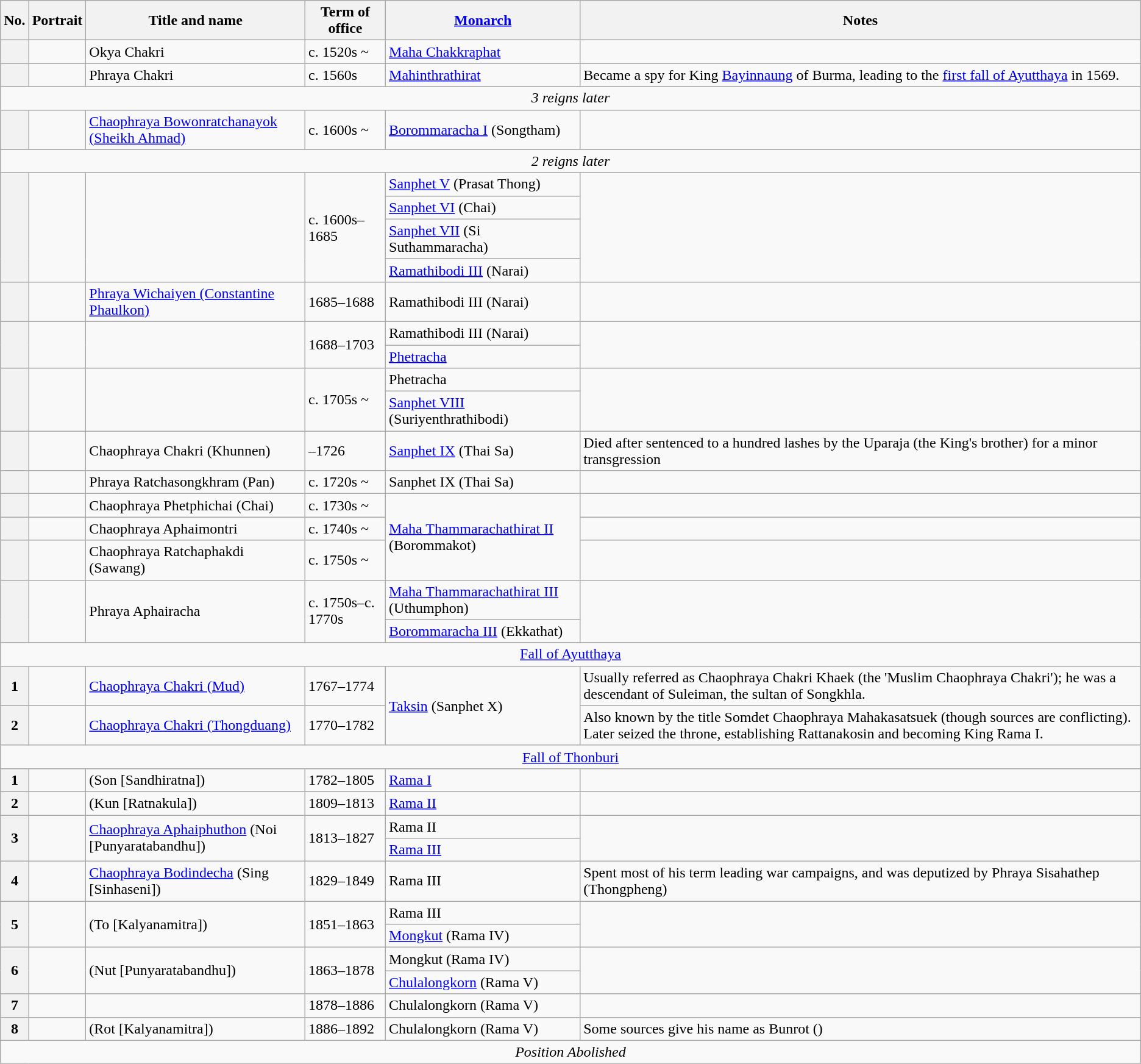<table class="wikitable">
<tr>
<th>No.</th>
<th>Portrait</th>
<th>Title and name</th>
<th>Term of office</th>
<th><a href='#'>Monarch</a></th>
<th>Notes</th>
</tr>
<tr>
<th></th>
<td></td>
<td>Okya Chakri <br></td>
<td>c. 1520s ~</td>
<td><a href='#'>Maha Chakkraphat</a></td>
<td></td>
</tr>
<tr>
<th></th>
<td></td>
<td>Phraya Chakri</td>
<td>c. 1560s</td>
<td><a href='#'>Mahinthrathirat </a></td>
<td>Became a spy for King <a href='#'>Bayinnaung</a> of Burma, leading to the <a href='#'>first fall of Ayutthaya</a> in 1569.</td>
</tr>
<tr>
<td colspan="6" style="text-align:center;"><em>3 reigns later</em></td>
</tr>
<tr>
<th></th>
<td></td>
<td><a href='#'>Chaophraya Bowonratchanayok (Sheikh Ahmad)</a> <br></td>
<td>c. 1600s ~</td>
<td><a href='#'>Borommaracha I</a> (Songtham)</td>
<td></td>
</tr>
<tr>
<td colspan="6" style="text-align:center;"><em>2 reigns later</em></td>
</tr>
<tr>
<th rowspan="4"></th>
<td rowspan="4"></td>
<td rowspan="4"> <br></td>
<td rowspan="4">c. 1600s–1685</td>
<td><a href='#'>Sanphet V</a> (Prasat Thong)</td>
<td rowspan="4"></td>
</tr>
<tr>
<td><a href='#'>Sanphet VI</a> (Chai)</td>
</tr>
<tr>
<td><a href='#'>Sanphet VII</a> (Si Suthammaracha)</td>
</tr>
<tr>
<td><a href='#'>Ramathibodi III</a> (Narai)</td>
</tr>
<tr>
<th></th>
<td></td>
<td><a href='#'>Phraya Wichaiyen (Constantine Phaulkon)</a> <br></td>
<td>1685–1688</td>
<td>Ramathibodi III (Narai)</td>
<td></td>
</tr>
<tr>
<th rowspan="2"></th>
<td rowspan="2"></td>
<td rowspan="2"> <br></td>
<td rowspan="2">1688–1703</td>
<td>Ramathibodi III (Narai)</td>
<td rowspan="2"></td>
</tr>
<tr>
<td><a href='#'>Phetracha</a></td>
</tr>
<tr>
<th rowspan="2"></th>
<td rowspan="2"></td>
<td rowspan="2"> <br></td>
<td rowspan="2">c. 1705s ~</td>
<td>Phetracha</td>
<td rowspan="2"></td>
</tr>
<tr>
<td><a href='#'>Sanphet VIII</a> (Suriyenthrathibodi)</td>
</tr>
<tr>
<th></th>
<td></td>
<td>Chaophraya Chakri (Khunnen) <br></td>
<td>–1726</td>
<td><a href='#'>Sanphet IX</a> (Thai Sa)</td>
<td>Died after sentenced to a hundred lashes by the Uparaja (the King's brother) for a minor transgression</td>
</tr>
<tr>
<th></th>
<td></td>
<td>Phraya Ratchasongkhram (Pan) <br></td>
<td>c. 1720s ~</td>
<td>Sanphet IX (Thai Sa)</td>
<td></td>
</tr>
<tr>
<th></th>
<td></td>
<td>Chaophraya Phetphichai (Chai) <br></td>
<td>c. 1730s ~</td>
<td rowspan="3"><a href='#'>Maha Thammarachathirat II</a> (Borommakot)</td>
<td></td>
</tr>
<tr>
<th></th>
<td></td>
<td>Chaophraya Aphaimontri <br></td>
<td>c. 1740s ~</td>
<td></td>
</tr>
<tr>
<th></th>
<td></td>
<td>Chaophraya Ratchaphakdi (Sawang) <br></td>
<td>c. 1750s ~</td>
<td></td>
</tr>
<tr>
<th rowspan="2"></th>
<td rowspan="2"></td>
<td rowspan="2">Phraya Aphairacha <br></td>
<td rowspan="2">c. 1750s–c. 1770s</td>
<td><a href='#'>Maha Thammarachathirat III</a> (Uthumphon)</td>
<td rowspan="2"></td>
</tr>
<tr>
<td><a href='#'>Borommaracha III</a> (Ekkathat)</td>
</tr>
<tr>
<td colspan="6" style="text-align:center;"><a href='#'>Fall of Ayutthaya</a></td>
</tr>
<tr>
<th>1</th>
<td></td>
<td><a href='#'>Chaophraya Chakri (Mud)</a> <br></td>
<td>1767–1774</td>
<td rowspan="2"><a href='#'>Taksin</a> (Sanphet X)</td>
<td>Usually referred as Chaophraya Chakri Khaek (the 'Muslim Chaophraya Chakri'); he was a descendant of Suleiman, the sultan of Songkhla.</td>
</tr>
<tr>
<th>2</th>
<td></td>
<td><a href='#'>Chaophraya Chakri (Thongduang)</a> <br></td>
<td>1770–1782</td>
<td>Also known by the title Somdet Chaophraya Mahakasatsuek (though sources are conflicting). Later seized the throne, establishing Rattanakosin and becoming King Rama I.</td>
</tr>
<tr>
<td colspan="6" style="text-align:center;"><a href='#'>Fall of Thonburi</a></td>
</tr>
<tr>
<th>1</th>
<td></td>
<td> (Son [Sandhiratna]) <br></td>
<td>1782–1805</td>
<td><a href='#'>Rama I</a></td>
<td></td>
</tr>
<tr>
<th>2</th>
<td></td>
<td> (Kun [Ratnakula]) <br></td>
<td>1809–1813</td>
<td><a href='#'>Rama II</a></td>
<td></td>
</tr>
<tr>
<th rowspan="2">3</th>
<td rowspan="2"></td>
<td rowspan="2"><a href='#'>Chaophraya Aphaiphuthon</a> (Noi [Punyaratabandhu]) <br></td>
<td rowspan="2">1813–1827</td>
<td>Rama II</td>
<td rowspan="2"></td>
</tr>
<tr>
<td><a href='#'>Rama III</a></td>
</tr>
<tr>
<th>4</th>
<td></td>
<td><a href='#'>Chaophraya Bodindecha</a> (Sing [Sinhaseni]) <br></td>
<td>1829–1849</td>
<td>Rama III</td>
<td>Spent most of his term leading war campaigns, and was deputized by Phraya Sisahathep (Thongpheng)</td>
</tr>
<tr>
<th rowspan="2">5</th>
<td rowspan="2"></td>
<td rowspan="2"> (To [Kalyanamitra]) <br></td>
<td rowspan="2">1851–1863</td>
<td>Rama III</td>
<td rowspan="2"></td>
</tr>
<tr>
<td><a href='#'>Mongkut</a> (Rama IV)</td>
</tr>
<tr>
<th rowspan="2">6</th>
<td rowspan="2"></td>
<td rowspan="2"> (Nut [Punyaratabandhu]) <br></td>
<td rowspan="2">1863–1878</td>
<td>Mongkut (Rama IV)</td>
<td rowspan="2"></td>
</tr>
<tr>
<td><a href='#'>Chulalongkorn</a> (Rama V)</td>
</tr>
<tr>
<th>7</th>
<td></td>
<td> <br></td>
<td>1878–1886</td>
<td>Chulalongkorn (Rama V)</td>
<td></td>
</tr>
<tr>
<th>8</th>
<td></td>
<td> (Rot [Kalyanamitra]) <br></td>
<td>1886–1892</td>
<td>Chulalongkorn (Rama V)</td>
<td>Some sources give his name as Bunrot ()</td>
</tr>
<tr>
<td colspan="6" style="text-align:center;"><em>Position Abolished</em></td>
</tr>
</table>
